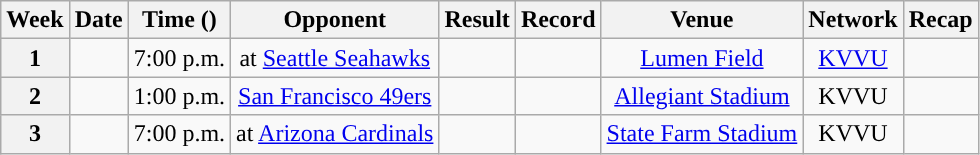<table class="wikitable" style="text-align:center">
<tr>
<th>Week</th>
<th>Date</th>
<th>Time (<a href='#'></a>)</th>
<th>Opponent</th>
<th>Result</th>
<th>Record</th>
<th>Venue</th>
<th>Network</th>
<th>Recap</th>
</tr>
<tr>
<th>1</th>
<td></td>
<td>7:00 p.m.</td>
<td>at <a href='#'>Seattle Seahawks</a></td>
<td></td>
<td></td>
<td><a href='#'>Lumen Field</a></td>
<td><a href='#'>KVVU</a></td>
<td></td>
</tr>
<tr>
<th>2</th>
<td></td>
<td>1:00 p.m.</td>
<td><a href='#'>San Francisco 49ers</a></td>
<td></td>
<td></td>
<td><a href='#'>Allegiant Stadium</a></td>
<td>KVVU</td>
<td></td>
</tr>
<tr>
<th>3</th>
<td></td>
<td>7:00 p.m.</td>
<td>at <a href='#'>Arizona Cardinals</a></td>
<td></td>
<td></td>
<td><a href='#'>State Farm Stadium</a></td>
<td>KVVU</td>
<td></td>
</tr>
</table>
